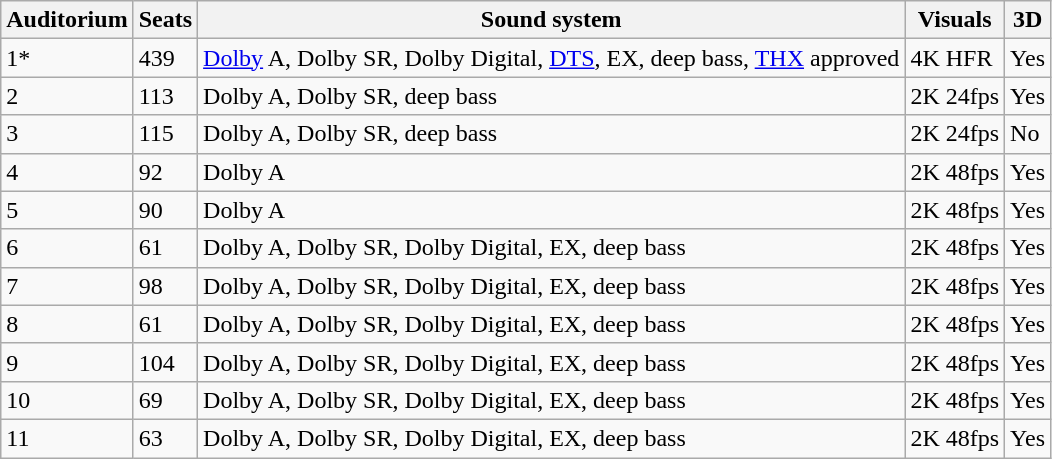<table class="wikitable">
<tr>
<th>Auditorium</th>
<th>Seats</th>
<th>Sound system</th>
<th>Visuals</th>
<th>3D</th>
</tr>
<tr>
<td>1*</td>
<td>439</td>
<td><a href='#'>Dolby</a> A, Dolby SR, Dolby Digital, <a href='#'>DTS</a>, EX, deep bass, <a href='#'>THX</a> approved</td>
<td>4K HFR</td>
<td>Yes</td>
</tr>
<tr>
<td>2</td>
<td>113</td>
<td>Dolby A, Dolby SR, deep bass</td>
<td>2K 24fps</td>
<td>Yes</td>
</tr>
<tr>
<td>3</td>
<td>115</td>
<td>Dolby A, Dolby SR, deep bass</td>
<td>2K 24fps</td>
<td>No</td>
</tr>
<tr>
<td>4</td>
<td>92</td>
<td>Dolby A</td>
<td>2K 48fps</td>
<td>Yes</td>
</tr>
<tr>
<td>5</td>
<td>90</td>
<td>Dolby A</td>
<td>2K 48fps</td>
<td>Yes</td>
</tr>
<tr>
<td>6</td>
<td>61</td>
<td>Dolby A, Dolby SR, Dolby Digital, EX, deep bass</td>
<td>2K 48fps</td>
<td>Yes</td>
</tr>
<tr>
<td>7</td>
<td>98</td>
<td>Dolby A, Dolby SR, Dolby Digital, EX, deep bass</td>
<td>2K 48fps</td>
<td>Yes</td>
</tr>
<tr>
<td>8</td>
<td>61</td>
<td>Dolby A, Dolby SR, Dolby Digital, EX, deep bass</td>
<td>2K 48fps</td>
<td>Yes</td>
</tr>
<tr>
<td>9</td>
<td>104</td>
<td>Dolby A, Dolby SR, Dolby Digital, EX, deep bass</td>
<td>2K 48fps</td>
<td>Yes</td>
</tr>
<tr>
<td>10</td>
<td>69</td>
<td>Dolby A, Dolby SR, Dolby Digital, EX, deep bass</td>
<td>2K 48fps</td>
<td>Yes</td>
</tr>
<tr>
<td>11</td>
<td>63</td>
<td>Dolby A, Dolby SR, Dolby Digital, EX, deep bass</td>
<td>2K 48fps</td>
<td>Yes</td>
</tr>
</table>
